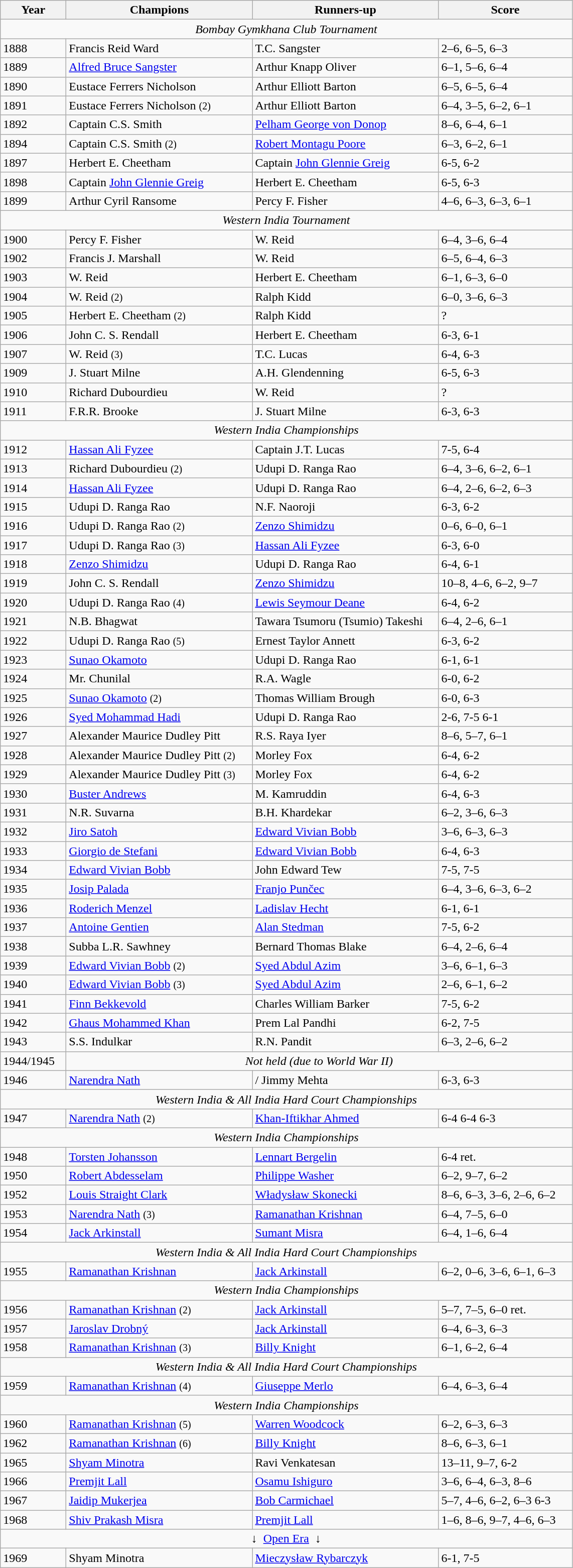<table class=wikitable>
<tr>
<th style="width:80px">Year</th>
<th style="width:240px">Champions</th>
<th style="width:240px">Runners-up</th>
<th style="width:170px" class="unsortable">Score</th>
</tr>
<tr>
<td colspan=4 align=center><em>Bombay Gymkhana Club Tournament</em></td>
</tr>
<tr>
<td>1888</td>
<td>  Francis Reid Ward</td>
<td> T.C. Sangster</td>
<td>2–6, 6–5, 6–3</td>
</tr>
<tr>
<td>1889</td>
<td> <a href='#'>Alfred Bruce Sangster</a></td>
<td> Arthur Knapp Oliver</td>
<td>6–1, 5–6, 6–4</td>
</tr>
<tr>
<td>1890</td>
<td> Eustace Ferrers Nicholson</td>
<td> Arthur Elliott Barton</td>
<td>6–5, 6–5, 6–4</td>
</tr>
<tr>
<td>1891</td>
<td> Eustace Ferrers Nicholson <small>(2)</small></td>
<td> Arthur Elliott Barton</td>
<td>6–4, 3–5, 6–2, 6–1</td>
</tr>
<tr>
<td>1892</td>
<td> Captain C.S. Smith</td>
<td> <a href='#'>Pelham George von Donop</a></td>
<td>8–6, 6–4, 6–1</td>
</tr>
<tr>
<td>1894</td>
<td>  Captain C.S. Smith <small>(2)</small></td>
<td> <a href='#'>Robert Montagu Poore</a></td>
<td>6–3, 6–2, 6–1</td>
</tr>
<tr>
<td>1897</td>
<td> Herbert E. Cheetham</td>
<td> Captain <a href='#'>John Glennie Greig</a></td>
<td>6-5, 6-2</td>
</tr>
<tr>
<td>1898</td>
<td> Captain <a href='#'>John Glennie Greig</a></td>
<td> Herbert E. Cheetham</td>
<td>6-5, 6-3</td>
</tr>
<tr>
<td>1899</td>
<td> Arthur Cyril Ransome</td>
<td> Percy F. Fisher</td>
<td>4–6, 6–3, 6–3, 6–1</td>
</tr>
<tr>
<td colspan=4 align=center><em>Western India Tournament</em></td>
</tr>
<tr>
<td>1900</td>
<td> Percy F. Fisher</td>
<td> W. Reid</td>
<td>6–4, 3–6, 6–4</td>
</tr>
<tr>
<td>1902</td>
<td> Francis J. Marshall</td>
<td> W. Reid</td>
<td>6–5, 6–4, 6–3</td>
</tr>
<tr>
<td>1903</td>
<td> W. Reid</td>
<td> Herbert E. Cheetham</td>
<td>6–1, 6–3, 6–0</td>
</tr>
<tr>
<td>1904</td>
<td>  W. Reid <small>(2)</small></td>
<td> Ralph Kidd</td>
<td>6–0, 3–6, 6–3</td>
</tr>
<tr>
<td>1905</td>
<td>  Herbert E. Cheetham <small>(2)</small></td>
<td> Ralph Kidd</td>
<td>?</td>
</tr>
<tr>
<td>1906</td>
<td> John C. S. Rendall</td>
<td>  Herbert E. Cheetham</td>
<td>6-3, 6-1</td>
</tr>
<tr>
<td>1907</td>
<td> W. Reid <small>(3)</small></td>
<td> T.C. Lucas</td>
<td>6-4, 6-3</td>
</tr>
<tr>
<td>1909</td>
<td>  J. Stuart Milne</td>
<td> A.H. Glendenning</td>
<td>6-5, 6-3</td>
</tr>
<tr>
<td>1910</td>
<td>  Richard Dubourdieu</td>
<td>  W. Reid</td>
<td>?</td>
</tr>
<tr>
<td>1911</td>
<td> F.R.R. Brooke</td>
<td>  J. Stuart Milne</td>
<td>6-3, 6-3</td>
</tr>
<tr>
<td colspan=4 align=center><em>Western India Championships</em></td>
</tr>
<tr>
<td>1912</td>
<td> <a href='#'>Hassan Ali Fyzee</a></td>
<td> Captain J.T. Lucas</td>
<td>7-5, 6-4</td>
</tr>
<tr>
<td>1913</td>
<td>  Richard Dubourdieu <small>(2)</small></td>
<td> Udupi D. Ranga Rao</td>
<td>6–4, 3–6, 6–2, 6–1</td>
</tr>
<tr>
<td>1914</td>
<td> <a href='#'>Hassan Ali Fyzee</a></td>
<td> Udupi D. Ranga Rao</td>
<td>6–4, 2–6, 6–2, 6–3</td>
</tr>
<tr>
<td>1915</td>
<td>  Udupi D. Ranga Rao</td>
<td> N.F. Naoroji</td>
<td>6-3, 6-2</td>
</tr>
<tr>
<td>1916</td>
<td>  Udupi D. Ranga Rao <small>(2)</small></td>
<td> <a href='#'>Zenzo Shimidzu</a></td>
<td>0–6, 6–0, 6–1</td>
</tr>
<tr>
<td>1917</td>
<td>  Udupi D. Ranga Rao <small>(3)</small></td>
<td> <a href='#'>Hassan Ali Fyzee</a></td>
<td>6-3, 6-0</td>
</tr>
<tr>
<td>1918</td>
<td> <a href='#'>Zenzo Shimidzu</a></td>
<td> Udupi D. Ranga Rao</td>
<td>6-4, 6-1</td>
</tr>
<tr>
<td>1919</td>
<td> John C. S. Rendall</td>
<td> <a href='#'>Zenzo Shimidzu</a></td>
<td>10–8, 4–6, 6–2, 9–7</td>
</tr>
<tr>
<td>1920</td>
<td>  Udupi D. Ranga Rao <small>(4)</small></td>
<td> <a href='#'>Lewis Seymour Deane</a></td>
<td>6-4, 6-2</td>
</tr>
<tr>
<td>1921</td>
<td> N.B. Bhagwat</td>
<td> Tawara Tsumoru (Tsumio) Takeshi</td>
<td>6–4, 2–6, 6–1</td>
</tr>
<tr>
<td>1922</td>
<td>  Udupi D. Ranga Rao <small>(5)</small></td>
<td> Ernest Taylor Annett</td>
<td>6-3, 6-2</td>
</tr>
<tr>
<td>1923</td>
<td> <a href='#'>Sunao Okamoto</a></td>
<td> Udupi D. Ranga Rao</td>
<td>6-1, 6-1</td>
</tr>
<tr>
<td>1924</td>
<td> Mr. Chunilal</td>
<td> R.A. Wagle</td>
<td>6-0, 6-2</td>
</tr>
<tr>
<td>1925</td>
<td> <a href='#'>Sunao Okamoto</a> <small>(2)</small></td>
<td> Thomas William Brough</td>
<td>6-0, 6-3</td>
</tr>
<tr>
<td>1926</td>
<td> <a href='#'>Syed Mohammad Hadi</a></td>
<td> Udupi D. Ranga Rao</td>
<td>2-6, 7-5 6-1</td>
</tr>
<tr>
<td>1927</td>
<td> Alexander Maurice Dudley Pitt</td>
<td> R.S. Raya Iyer</td>
<td>8–6, 5–7, 6–1</td>
</tr>
<tr>
<td>1928</td>
<td> Alexander Maurice Dudley Pitt <small>(2)</small></td>
<td> Morley Fox</td>
<td>6-4, 6-2</td>
</tr>
<tr>
<td>1929</td>
<td> Alexander Maurice Dudley Pitt <small>(3)</small></td>
<td> Morley Fox</td>
<td>6-4, 6-2</td>
</tr>
<tr>
<td>1930</td>
<td> <a href='#'>Buster Andrews</a></td>
<td> M. Kamruddin</td>
<td>6-4, 6-3</td>
</tr>
<tr>
<td>1931</td>
<td>  N.R. Suvarna</td>
<td> B.H. Khardekar</td>
<td>6–2, 3–6, 6–3</td>
</tr>
<tr>
<td>1932</td>
<td> <a href='#'>Jiro Satoh</a></td>
<td> <a href='#'>Edward Vivian Bobb</a></td>
<td>3–6, 6–3, 6–3</td>
</tr>
<tr>
<td>1933</td>
<td> <a href='#'>Giorgio de Stefani</a></td>
<td> <a href='#'>Edward Vivian Bobb</a></td>
<td>6-4, 6-3</td>
</tr>
<tr>
<td>1934</td>
<td> <a href='#'>Edward Vivian Bobb</a></td>
<td> John Edward Tew</td>
<td>7-5, 7-5</td>
</tr>
<tr>
<td>1935</td>
<td> <a href='#'>Josip Palada</a></td>
<td>  <a href='#'>Franjo Punčec</a></td>
<td>6–4, 3–6, 6–3, 6–2</td>
</tr>
<tr>
<td>1936</td>
<td> <a href='#'>Roderich Menzel</a></td>
<td> <a href='#'>Ladislav Hecht</a></td>
<td>6-1, 6-1</td>
</tr>
<tr>
<td>1937</td>
<td> <a href='#'>Antoine Gentien</a></td>
<td> <a href='#'>Alan Stedman</a></td>
<td>7-5, 6-2</td>
</tr>
<tr>
<td>1938</td>
<td> Subba L.R. Sawhney</td>
<td>  Bernard Thomas Blake</td>
<td>6–4, 2–6, 6–4</td>
</tr>
<tr>
<td>1939</td>
<td> <a href='#'>Edward Vivian Bobb</a> <small>(2)</small></td>
<td> <a href='#'>Syed Abdul Azim</a></td>
<td>3–6, 6–1, 6–3</td>
</tr>
<tr>
<td>1940</td>
<td> <a href='#'>Edward Vivian Bobb</a> <small>(3)</small></td>
<td> <a href='#'>Syed Abdul Azim</a></td>
<td>2–6, 6–1, 6–2</td>
</tr>
<tr>
<td>1941</td>
<td> <a href='#'>Finn Bekkevold</a></td>
<td> Charles William Barker</td>
<td>7-5, 6-2</td>
</tr>
<tr>
<td>1942</td>
<td> <a href='#'>Ghaus Mohammed Khan</a></td>
<td> Prem Lal Pandhi</td>
<td>6-2, 7-5</td>
</tr>
<tr>
<td>1943</td>
<td> S.S. Indulkar</td>
<td> R.N. Pandit</td>
<td>6–3, 2–6, 6–2</td>
</tr>
<tr>
<td>1944/1945</td>
<td colspan=4 align=center><em>Not held (due to World War II)</em></td>
</tr>
<tr>
<td>1946</td>
<td> <a href='#'>Narendra Nath</a></td>
<td>/ Jimmy Mehta</td>
<td>6-3, 6-3</td>
</tr>
<tr>
<td colspan=4 align=center><em>Western India & All India Hard Court Championships</em></td>
</tr>
<tr>
<td>1947</td>
<td>  <a href='#'>Narendra Nath</a> <small>(2)</small></td>
<td>  <a href='#'>Khan-Iftikhar Ahmed</a></td>
<td>6-4 6-4 6-3</td>
</tr>
<tr>
<td colspan=4 align=center><em>Western India Championships</em></td>
</tr>
<tr>
<td>1948</td>
<td> <a href='#'>Torsten Johansson</a></td>
<td> <a href='#'>Lennart Bergelin</a></td>
<td>6-4 ret.</td>
</tr>
<tr>
<td>1950</td>
<td> <a href='#'>Robert Abdesselam</a></td>
<td> <a href='#'>Philippe Washer</a></td>
<td>6–2, 9–7, 6–2</td>
</tr>
<tr>
<td>1952</td>
<td> <a href='#'>Louis Straight Clark</a></td>
<td> <a href='#'>Władysław Skonecki</a></td>
<td>8–6, 6–3, 3–6, 2–6, 6–2</td>
</tr>
<tr>
<td>1953</td>
<td> <a href='#'>Narendra Nath</a> <small>(3)</small></td>
<td> <a href='#'>Ramanathan Krishnan</a></td>
<td>6–4, 7–5, 6–0</td>
</tr>
<tr>
<td>1954</td>
<td> <a href='#'>Jack Arkinstall</a></td>
<td> <a href='#'>Sumant Misra</a></td>
<td>6–4, 1–6, 6–4</td>
</tr>
<tr>
<td colspan=4 align=center><em>Western India & All India Hard Court Championships</em></td>
</tr>
<tr>
<td>1955</td>
<td> <a href='#'>Ramanathan Krishnan</a></td>
<td> <a href='#'>Jack Arkinstall</a></td>
<td>6–2, 0–6, 3–6, 6–1, 6–3</td>
</tr>
<tr>
<td colspan=4 align=center><em>Western India Championships</em></td>
</tr>
<tr>
<td>1956</td>
<td> <a href='#'>Ramanathan Krishnan</a> <small>(2)</small></td>
<td> <a href='#'>Jack Arkinstall</a></td>
<td>5–7, 7–5, 6–0 ret.</td>
</tr>
<tr>
<td>1957</td>
<td> <a href='#'>Jaroslav Drobný</a></td>
<td> <a href='#'>Jack Arkinstall</a></td>
<td>6–4, 6–3, 6–3</td>
</tr>
<tr>
<td>1958</td>
<td> <a href='#'>Ramanathan Krishnan</a> <small>(3)</small></td>
<td> <a href='#'>Billy Knight</a></td>
<td>6–1, 6–2, 6–4</td>
</tr>
<tr>
<td colspan=4 align=center><em>Western India & All India Hard Court Championships</em></td>
</tr>
<tr>
<td>1959</td>
<td> <a href='#'>Ramanathan Krishnan</a> <small>(4)</small></td>
<td> <a href='#'>Giuseppe Merlo</a></td>
<td>6–4, 6–3, 6–4</td>
</tr>
<tr>
<td colspan=4 align=center><em>Western India Championships</em></td>
</tr>
<tr>
<td>1960</td>
<td> <a href='#'>Ramanathan Krishnan</a> <small>(5)</small></td>
<td> <a href='#'>Warren Woodcock</a></td>
<td>6–2, 6–3, 6–3</td>
</tr>
<tr>
<td>1962</td>
<td> <a href='#'>Ramanathan Krishnan</a> <small>(6)</small></td>
<td> <a href='#'>Billy Knight</a></td>
<td>8–6, 6–3, 6–1</td>
</tr>
<tr>
<td>1965</td>
<td> <a href='#'>Shyam Minotra</a></td>
<td> Ravi Venkatesan</td>
<td>13–11, 9–7, 6-2</td>
</tr>
<tr>
<td>1966</td>
<td> <a href='#'>Premjit Lall</a></td>
<td> <a href='#'>Osamu Ishiguro</a></td>
<td>3–6, 6–4, 6–3, 8–6</td>
</tr>
<tr>
<td>1967</td>
<td> <a href='#'>Jaidip Mukerjea</a></td>
<td> <a href='#'>Bob Carmichael</a></td>
<td>5–7, 4–6, 6–2, 6–3 6-3</td>
</tr>
<tr>
<td>1968</td>
<td> <a href='#'>Shiv Prakash Misra</a></td>
<td> <a href='#'>Premjit Lall</a></td>
<td>1–6, 8–6, 9–7, 4–6, 6–3</td>
</tr>
<tr>
<td colspan=4 align=center>↓  <a href='#'>Open Era</a>  ↓</td>
</tr>
<tr>
<td>1969</td>
<td> Shyam Minotra</td>
<td>  <a href='#'>Mieczysław Rybarczyk</a></td>
<td>6-1, 7-5</td>
</tr>
</table>
